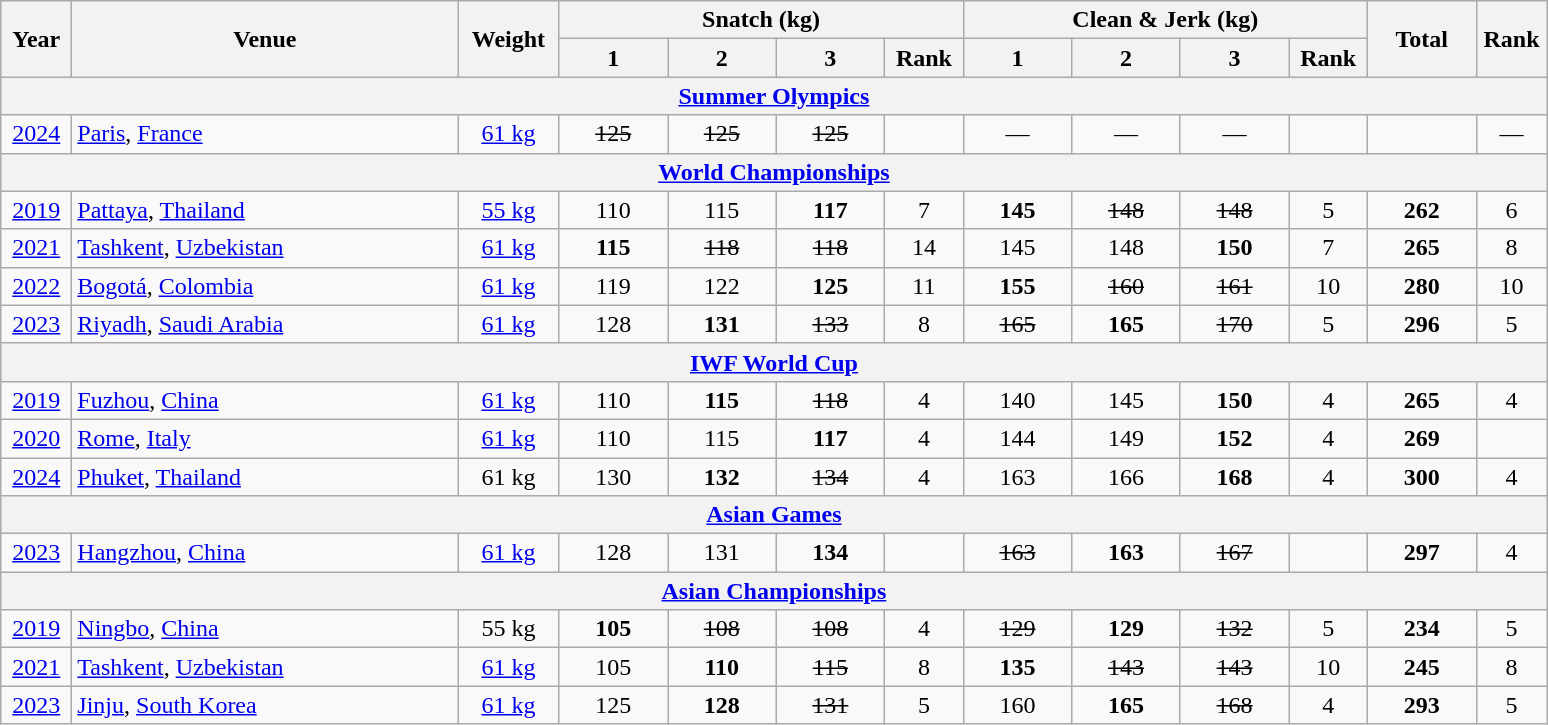<table class = "wikitable" style="text-align:center;">
<tr>
<th rowspan=2 width=40>Year</th>
<th rowspan=2 width=250>Venue</th>
<th rowspan=2 width=60>Weight</th>
<th colspan=4>Snatch (kg)</th>
<th colspan=4>Clean & Jerk (kg)</th>
<th rowspan=2 width=65>Total</th>
<th rowspan=2 width=40>Rank</th>
</tr>
<tr>
<th width=65>1</th>
<th width=65>2</th>
<th width=65>3</th>
<th width=45>Rank</th>
<th width=65>1</th>
<th width=65>2</th>
<th width=65>3</th>
<th width=45>Rank</th>
</tr>
<tr>
<th colspan=13><a href='#'>Summer Olympics</a></th>
</tr>
<tr>
<td><a href='#'>2024</a></td>
<td align=left> <a href='#'>Paris</a>, <a href='#'>France</a></td>
<td><a href='#'>61 kg</a></td>
<td><s>125</s></td>
<td><s>125</s></td>
<td><s>125</s></td>
<td></td>
<td>—</td>
<td>—</td>
<td>—</td>
<td></td>
<td></td>
<td>—</td>
</tr>
<tr>
<th colspan=13><a href='#'>World Championships</a></th>
</tr>
<tr>
<td><a href='#'>2019</a></td>
<td align=left> <a href='#'>Pattaya</a>, <a href='#'>Thailand</a></td>
<td><a href='#'>55 kg</a></td>
<td>110</td>
<td>115</td>
<td><strong>117</strong></td>
<td>7</td>
<td><strong>145</strong></td>
<td><s>148</s></td>
<td><s>148</s></td>
<td>5</td>
<td><strong>262</strong></td>
<td>6</td>
</tr>
<tr>
<td><a href='#'>2021</a></td>
<td align=left> <a href='#'>Tashkent</a>, <a href='#'>Uzbekistan</a></td>
<td><a href='#'>61 kg</a></td>
<td><strong>115</strong></td>
<td><s>118</s></td>
<td><s>118</s></td>
<td>14</td>
<td>145</td>
<td>148</td>
<td><strong>150</strong></td>
<td>7</td>
<td><strong>265</strong></td>
<td>8</td>
</tr>
<tr>
<td><a href='#'>2022</a></td>
<td align=left> <a href='#'>Bogotá</a>, <a href='#'>Colombia</a></td>
<td><a href='#'>61 kg</a></td>
<td>119</td>
<td>122</td>
<td><strong>125</strong></td>
<td>11</td>
<td><strong>155</strong></td>
<td><s>160</s></td>
<td><s>161</s></td>
<td>10</td>
<td><strong>280</strong></td>
<td>10</td>
</tr>
<tr>
<td><a href='#'>2023</a></td>
<td align=left> <a href='#'>Riyadh</a>, <a href='#'>Saudi Arabia</a></td>
<td><a href='#'>61 kg</a></td>
<td>128</td>
<td><strong>131</strong></td>
<td><s>133</s></td>
<td>8</td>
<td><s>165</s></td>
<td><strong>165</strong></td>
<td><s>170</s></td>
<td>5</td>
<td><strong>296</strong></td>
<td>5</td>
</tr>
<tr>
<th colspan=13><a href='#'>IWF World Cup</a></th>
</tr>
<tr>
<td><a href='#'>2019</a></td>
<td align=left> <a href='#'>Fuzhou</a>, <a href='#'>China</a></td>
<td><a href='#'>61 kg</a></td>
<td>110</td>
<td><strong>115</strong></td>
<td><s>118</s></td>
<td>4</td>
<td>140</td>
<td>145</td>
<td><strong>150</strong></td>
<td>4</td>
<td><strong>265</strong></td>
<td>4</td>
</tr>
<tr>
<td><a href='#'>2020</a></td>
<td align=left> <a href='#'>Rome</a>, <a href='#'>Italy</a></td>
<td><a href='#'>61 kg</a></td>
<td>110</td>
<td>115</td>
<td><strong>117</strong></td>
<td>4</td>
<td>144</td>
<td>149</td>
<td><strong>152</strong></td>
<td>4</td>
<td><strong>269</strong></td>
<td></td>
</tr>
<tr>
<td><a href='#'>2024</a></td>
<td align=left> <a href='#'>Phuket</a>, <a href='#'>Thailand</a></td>
<td>61 kg</td>
<td>130</td>
<td><strong>132</strong></td>
<td><s>134</s></td>
<td>4</td>
<td>163</td>
<td>166</td>
<td><strong>168</strong></td>
<td>4</td>
<td><strong>300</strong></td>
<td>4</td>
</tr>
<tr>
<th colspan=13><a href='#'>Asian Games</a></th>
</tr>
<tr>
<td><a href='#'>2023</a></td>
<td align=left> <a href='#'>Hangzhou</a>, <a href='#'>China</a></td>
<td><a href='#'>61 kg</a></td>
<td>128</td>
<td>131</td>
<td><strong>134</strong></td>
<td></td>
<td><s>163</s></td>
<td><strong>163</strong></td>
<td><s>167</s></td>
<td></td>
<td><strong>297</strong></td>
<td>4</td>
</tr>
<tr>
<th colspan=13><a href='#'>Asian Championships</a></th>
</tr>
<tr>
<td><a href='#'>2019</a></td>
<td align=left> <a href='#'>Ningbo</a>, <a href='#'>China</a></td>
<td>55 kg</td>
<td><strong>105</strong></td>
<td><s>108</s></td>
<td><s>108</s></td>
<td>4</td>
<td><s>129</s></td>
<td><strong>129</strong></td>
<td><s>132</s></td>
<td>5</td>
<td><strong>234</strong></td>
<td>5</td>
</tr>
<tr>
<td><a href='#'>2021</a></td>
<td align=left> <a href='#'>Tashkent</a>, <a href='#'>Uzbekistan</a></td>
<td><a href='#'>61 kg</a></td>
<td>105</td>
<td><strong>110</strong></td>
<td><s>115</s></td>
<td>8</td>
<td><strong>135</strong></td>
<td><s>143</s></td>
<td><s>143</s></td>
<td>10</td>
<td><strong>245</strong></td>
<td>8</td>
</tr>
<tr>
<td><a href='#'>2023</a></td>
<td align=left> <a href='#'>Jinju</a>, <a href='#'>South Korea</a></td>
<td><a href='#'>61 kg</a></td>
<td>125</td>
<td><strong>128</strong></td>
<td><s>131</s></td>
<td>5</td>
<td>160</td>
<td><strong>165</strong></td>
<td><s>168</s></td>
<td>4</td>
<td><strong>293</strong></td>
<td>5</td>
</tr>
</table>
